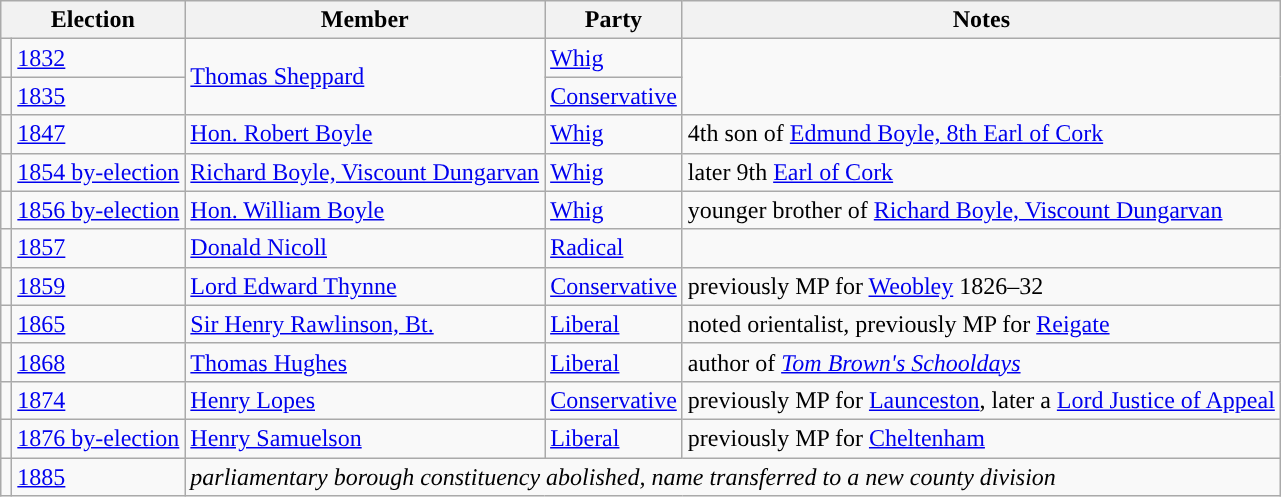<table class="wikitable">
<tr>
<th colspan="2">Election</th>
<th>Member</th>
<th>Party</th>
<th>Notes</th>
</tr>
<tr>
<td style="color:inherit;background-color: "></td>
<td><a href='#'>1832</a></td>
<td rowspan="2"><a href='#'>Thomas Sheppard</a></td>
<td><a href='#'>Whig</a></td>
<td rowspan="2"></td>
</tr>
<tr>
<td style="color:inherit;background-color: "></td>
<td><a href='#'>1835</a></td>
<td><a href='#'>Conservative</a></td>
</tr>
<tr>
<td style="color:inherit;background-color: "></td>
<td><a href='#'>1847</a></td>
<td><a href='#'>Hon. Robert Boyle</a></td>
<td><a href='#'>Whig</a></td>
<td>4th son of <a href='#'>Edmund Boyle, 8th Earl of Cork</a></td>
</tr>
<tr>
<td style="color:inherit;background-color: "></td>
<td><a href='#'>1854 by-election</a></td>
<td><a href='#'>Richard Boyle, Viscount Dungarvan</a></td>
<td><a href='#'>Whig</a></td>
<td>later  9th <a href='#'>Earl of Cork</a></td>
</tr>
<tr>
<td style="color:inherit;background-color: "></td>
<td><a href='#'>1856 by-election</a></td>
<td><a href='#'>Hon. William Boyle</a></td>
<td><a href='#'>Whig</a></td>
<td>younger brother of <a href='#'>Richard Boyle, Viscount Dungarvan</a></td>
</tr>
<tr>
<td style="color:inherit;background-color: "></td>
<td><a href='#'>1857</a></td>
<td><a href='#'>Donald Nicoll</a></td>
<td><a href='#'>Radical</a></td>
<td></td>
</tr>
<tr>
<td style="color:inherit;background-color: "></td>
<td><a href='#'>1859</a></td>
<td><a href='#'>Lord Edward Thynne</a></td>
<td><a href='#'>Conservative</a></td>
<td>previously MP for <a href='#'>Weobley</a> 1826–32</td>
</tr>
<tr>
<td style="color:inherit;background-color: "></td>
<td><a href='#'>1865</a></td>
<td><a href='#'>Sir Henry Rawlinson, Bt.</a></td>
<td><a href='#'>Liberal</a></td>
<td>noted orientalist, previously MP for <a href='#'>Reigate</a></td>
</tr>
<tr>
<td style="color:inherit;background-color: "></td>
<td><a href='#'>1868</a></td>
<td><a href='#'>Thomas Hughes</a></td>
<td><a href='#'>Liberal</a></td>
<td>author of <em><a href='#'>Tom Brown's Schooldays</a></em></td>
</tr>
<tr>
<td style="color:inherit;background-color: "></td>
<td><a href='#'>1874</a></td>
<td><a href='#'>Henry Lopes</a></td>
<td><a href='#'>Conservative</a></td>
<td>previously MP for <a href='#'>Launceston</a>, later a <a href='#'>Lord Justice of Appeal</a></td>
</tr>
<tr>
<td style="color:inherit;background-color: "></td>
<td><a href='#'>1876 by-election</a></td>
<td><a href='#'>Henry Samuelson</a></td>
<td><a href='#'>Liberal</a></td>
<td>previously MP for <a href='#'>Cheltenham</a></td>
</tr>
<tr>
<td></td>
<td><a href='#'>1885</a></td>
<td colspan="3"><em>parliamentary borough constituency abolished, name transferred to a new county division</em></td>
</tr>
</table>
